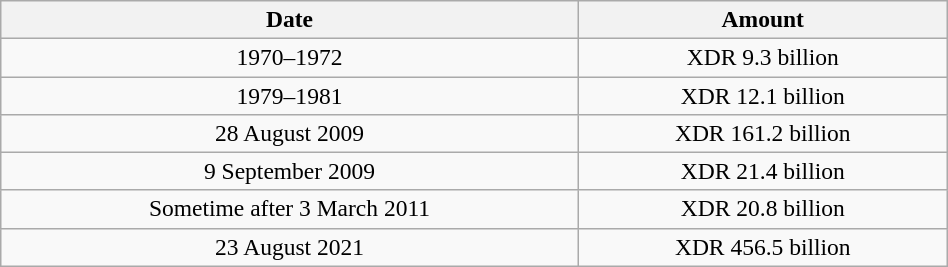<table class="wikitable" style="font-size: 98%; text-align: center;" width=50%>
<tr>
<th>Date</th>
<th>Amount</th>
</tr>
<tr>
<td>1970–1972</td>
<td>XDR 9.3 billion</td>
</tr>
<tr>
<td>1979–1981</td>
<td>XDR 12.1 billion</td>
</tr>
<tr>
<td>28 August 2009</td>
<td>XDR 161.2 billion</td>
</tr>
<tr>
<td>9 September 2009</td>
<td>XDR 21.4 billion</td>
</tr>
<tr>
<td>Sometime after 3 March 2011</td>
<td>XDR 20.8 billion</td>
</tr>
<tr>
<td>23 August 2021</td>
<td>XDR 456.5 billion</td>
</tr>
</table>
